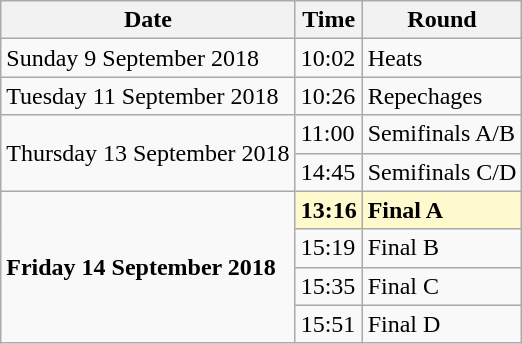<table class="wikitable">
<tr>
<th>Date</th>
<th>Time</th>
<th>Round</th>
</tr>
<tr>
<td>Sunday 9 September 2018</td>
<td>10:02</td>
<td>Heats</td>
</tr>
<tr>
<td>Tuesday 11 September 2018</td>
<td>10:26</td>
<td>Repechages</td>
</tr>
<tr>
<td rowspan=2>Thursday 13 September 2018</td>
<td>11:00</td>
<td>Semifinals A/B</td>
</tr>
<tr>
<td>14:45</td>
<td>Semifinals C/D</td>
</tr>
<tr>
<td rowspan=4><strong>Friday 14 September 2018</strong></td>
<td style=background:lemonchiffon><strong>13:16</strong></td>
<td style=background:lemonchiffon><strong>Final A</strong></td>
</tr>
<tr>
<td>15:19</td>
<td>Final B</td>
</tr>
<tr>
<td>15:35</td>
<td>Final C</td>
</tr>
<tr>
<td>15:51</td>
<td>Final D</td>
</tr>
</table>
